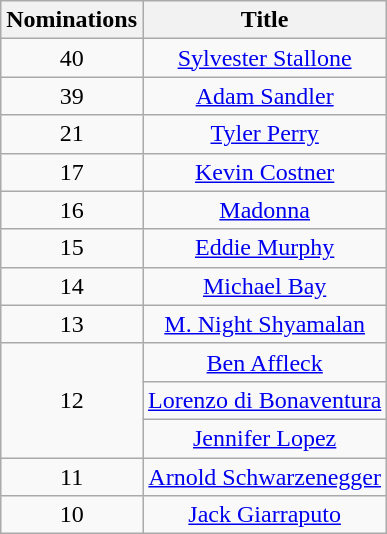<table class="wikitable" style="text-align: center;">
<tr>
<th scope="col" width="55">Nominations</th>
<th scope="col" align="center">Title</th>
</tr>
<tr>
<td rowspan=1 style="text-align:center">40</td>
<td><a href='#'>Sylvester Stallone</a></td>
</tr>
<tr>
<td rowspan=1 style="text-align:center">39</td>
<td><a href='#'>Adam Sandler</a></td>
</tr>
<tr>
<td rowspan=1 style="text-align:center">21</td>
<td><a href='#'>Tyler Perry</a></td>
</tr>
<tr>
<td rowspan=1 style="text-align:center">17</td>
<td><a href='#'>Kevin Costner</a></td>
</tr>
<tr>
<td rowspan=1 style="text-align:center">16</td>
<td><a href='#'>Madonna</a></td>
</tr>
<tr>
<td rowspan=1 style="text-align:center">15</td>
<td><a href='#'>Eddie Murphy</a></td>
</tr>
<tr>
<td rowspan=1 style="text-align:center">14</td>
<td><a href='#'>Michael Bay</a></td>
</tr>
<tr>
<td rowspan=1 style="text-align:center">13</td>
<td><a href='#'>M. Night Shyamalan</a></td>
</tr>
<tr>
<td rowspan=3 style="text-align:center">12</td>
<td><a href='#'>Ben Affleck</a></td>
</tr>
<tr>
<td><a href='#'>Lorenzo di Bonaventura</a></td>
</tr>
<tr>
<td><a href='#'>Jennifer Lopez</a></td>
</tr>
<tr>
<td rowspan=1 style="text-align:center">11</td>
<td><a href='#'>Arnold Schwarzenegger</a></td>
</tr>
<tr>
<td rowspan=1 style="text-align:center">10</td>
<td><a href='#'>Jack Giarraputo</a></td>
</tr>
</table>
